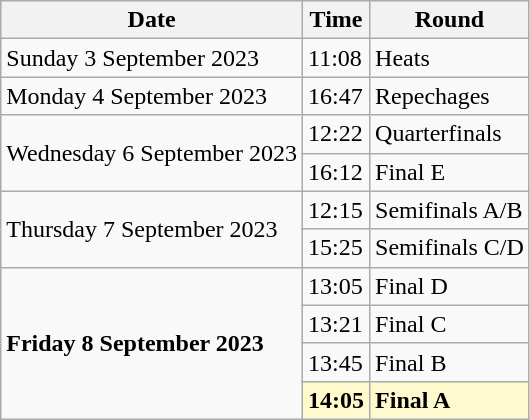<table class="wikitable">
<tr>
<th>Date</th>
<th>Time</th>
<th>Round</th>
</tr>
<tr>
<td>Sunday 3 September 2023</td>
<td>11:08</td>
<td>Heats</td>
</tr>
<tr>
<td>Monday 4 September 2023</td>
<td>16:47</td>
<td>Repechages</td>
</tr>
<tr>
<td rowspan=2>Wednesday 6 September 2023</td>
<td>12:22</td>
<td>Quarterfinals</td>
</tr>
<tr>
<td>16:12</td>
<td>Final E</td>
</tr>
<tr>
<td rowspan=2>Thursday 7 September 2023</td>
<td>12:15</td>
<td>Semifinals  A/B</td>
</tr>
<tr>
<td>15:25</td>
<td>Semifinals C/D</td>
</tr>
<tr>
<td rowspan=4><strong>Friday 8 September 2023</strong></td>
<td>13:05</td>
<td>Final D</td>
</tr>
<tr>
<td>13:21</td>
<td>Final C</td>
</tr>
<tr>
<td>13:45</td>
<td>Final B</td>
</tr>
<tr>
<td style=background:lemonchiffon><strong>14:05</strong></td>
<td style=background:lemonchiffon><strong>Final A</strong></td>
</tr>
</table>
